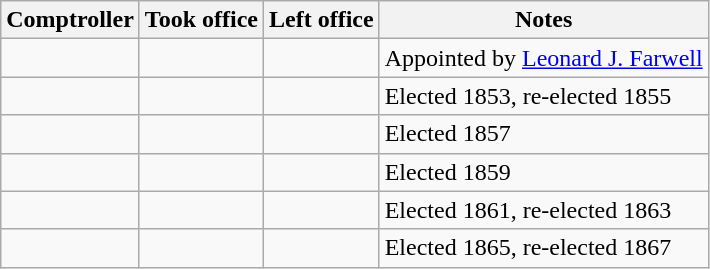<table class="wikitable sortable" style="text-align:right;">
<tr>
<th>Comptroller</th>
<th>Took office</th>
<th>Left office</th>
<th>Notes</th>
</tr>
<tr>
<td align="left"></td>
<td></td>
<td></td>
<td align="left">Appointed by <a href='#'>Leonard J. Farwell</a></td>
</tr>
<tr>
<td align="left"></td>
<td></td>
<td></td>
<td align="left">Elected 1853, re-elected 1855</td>
</tr>
<tr>
<td align="left"></td>
<td></td>
<td></td>
<td align="left">Elected 1857</td>
</tr>
<tr>
<td align="left"></td>
<td></td>
<td></td>
<td align="left">Elected 1859</td>
</tr>
<tr>
<td align="left"></td>
<td></td>
<td></td>
<td align="left">Elected 1861, re-elected 1863</td>
</tr>
<tr>
<td align="left"></td>
<td></td>
<td></td>
<td align="left">Elected 1865, re-elected 1867</td>
</tr>
</table>
